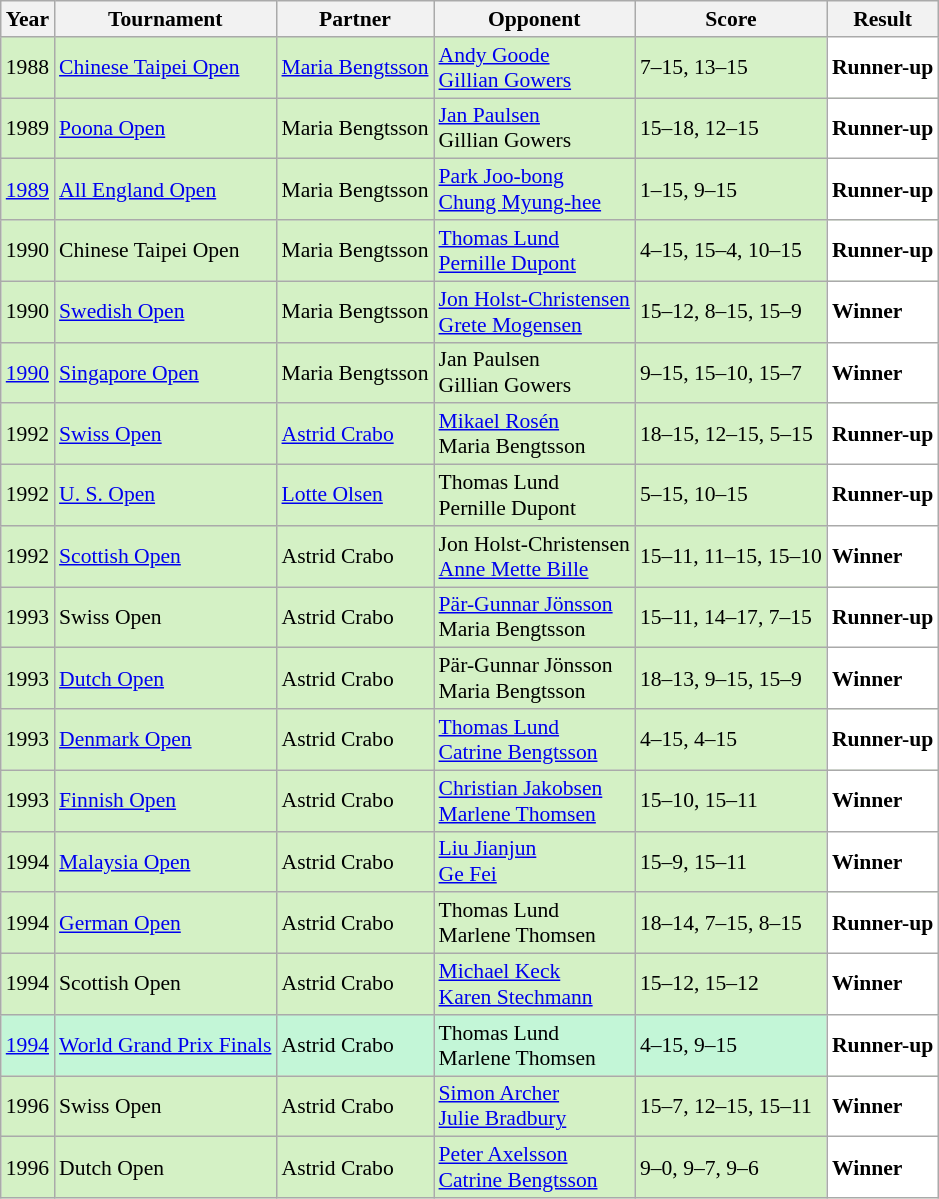<table class="sortable wikitable" style="font-size: 90%;">
<tr>
<th>Year</th>
<th>Tournament</th>
<th>Partner</th>
<th>Opponent</th>
<th>Score</th>
<th>Result</th>
</tr>
<tr style="background:#D4F1C5">
<td align="center">1988</td>
<td align="left"><a href='#'>Chinese Taipei Open</a></td>
<td align="left"> <a href='#'>Maria Bengtsson</a></td>
<td align="left"> <a href='#'>Andy Goode</a><br> <a href='#'>Gillian Gowers</a></td>
<td align="left">7–15, 13–15</td>
<td style="text-align:left; background:white"> <strong>Runner-up</strong></td>
</tr>
<tr style="background:#D4F1C5">
<td align="center">1989</td>
<td align="left"><a href='#'>Poona Open</a></td>
<td align="left"> Maria Bengtsson</td>
<td align="left"> <a href='#'>Jan Paulsen</a><br> Gillian Gowers</td>
<td align="left">15–18, 12–15</td>
<td style="text-align:left; background:white"> <strong>Runner-up</strong></td>
</tr>
<tr style="background:#D4F1C5">
<td align="center"><a href='#'>1989</a></td>
<td align="left"><a href='#'>All England Open</a></td>
<td align="left"> Maria Bengtsson</td>
<td align="left"> <a href='#'>Park Joo-bong</a><br> <a href='#'>Chung Myung-hee</a></td>
<td align="left">1–15, 9–15</td>
<td style="text-align:left; background:white"> <strong>Runner-up</strong></td>
</tr>
<tr style="background:#D4F1C5">
<td align="center">1990</td>
<td align="left">Chinese Taipei Open</td>
<td align="left"> Maria Bengtsson</td>
<td align="left"> <a href='#'>Thomas Lund</a><br> <a href='#'>Pernille Dupont</a></td>
<td align="left">4–15, 15–4, 10–15</td>
<td style="text-align:left; background:white"> <strong>Runner-up</strong></td>
</tr>
<tr style="background:#D4F1C5">
<td align="center">1990</td>
<td align="left"><a href='#'>Swedish Open</a></td>
<td align="left"> Maria Bengtsson</td>
<td align="left"> <a href='#'>Jon Holst-Christensen</a><br> <a href='#'>Grete Mogensen</a></td>
<td align="left">15–12, 8–15, 15–9</td>
<td style="text-align:left; background:white"> <strong>Winner</strong></td>
</tr>
<tr style="background:#D4F1C5">
<td align="center"><a href='#'>1990</a></td>
<td align="left"><a href='#'>Singapore Open</a></td>
<td align="left"> Maria Bengtsson</td>
<td align="left"> Jan Paulsen<br> Gillian Gowers</td>
<td align="left">9–15, 15–10, 15–7</td>
<td style="text-align:left; background:white"> <strong>Winner</strong></td>
</tr>
<tr style="background:#D4F1C5">
<td align="center">1992</td>
<td align="left"><a href='#'>Swiss Open</a></td>
<td align="left"> <a href='#'>Astrid Crabo</a></td>
<td align="left"> <a href='#'>Mikael Rosén</a><br> Maria Bengtsson</td>
<td align="left">18–15, 12–15, 5–15</td>
<td style="text-align:left; background:white"> <strong>Runner-up</strong></td>
</tr>
<tr style="background:#D4F1C5">
<td align="center">1992</td>
<td align="left"><a href='#'>U. S. Open</a></td>
<td align="left"> <a href='#'>Lotte Olsen</a></td>
<td align="left"> Thomas Lund<br> Pernille Dupont</td>
<td align="left">5–15, 10–15</td>
<td style="text-align:left; background:white"> <strong>Runner-up</strong></td>
</tr>
<tr style="background:#D4F1C5">
<td align="center">1992</td>
<td align="left"><a href='#'>Scottish Open</a></td>
<td align="left"> Astrid Crabo</td>
<td align="left"> Jon Holst-Christensen<br> <a href='#'>Anne Mette Bille</a></td>
<td align="left">15–11, 11–15, 15–10</td>
<td style="text-align:left; background:white"> <strong>Winner</strong></td>
</tr>
<tr style="background:#D4F1C5">
<td align="center">1993</td>
<td align="left">Swiss Open</td>
<td align="left"> Astrid Crabo</td>
<td align="left"> <a href='#'>Pär-Gunnar Jönsson</a><br> Maria Bengtsson</td>
<td align="left">15–11, 14–17, 7–15</td>
<td style="text-align:left; background:white"> <strong>Runner-up</strong></td>
</tr>
<tr style="background:#D4F1C5">
<td align="center">1993</td>
<td align="left"><a href='#'>Dutch Open</a></td>
<td align="left"> Astrid Crabo</td>
<td align="left"> Pär-Gunnar Jönsson<br> Maria Bengtsson</td>
<td align="left">18–13, 9–15, 15–9</td>
<td style="text-align:left; background:white"> <strong>Winner</strong></td>
</tr>
<tr style="background:#D4F1C5">
<td align="center">1993</td>
<td align="left"><a href='#'>Denmark Open</a></td>
<td align="left"> Astrid Crabo</td>
<td align="left"> <a href='#'>Thomas Lund</a><br> <a href='#'>Catrine Bengtsson</a></td>
<td align="left">4–15, 4–15</td>
<td style="text-align:left; background:white"> <strong>Runner-up</strong></td>
</tr>
<tr style="background:#D4F1C5">
<td align="center">1993</td>
<td align="left"><a href='#'>Finnish Open</a></td>
<td align="left"> Astrid Crabo</td>
<td align="left"> <a href='#'>Christian Jakobsen</a><br> <a href='#'>Marlene Thomsen</a></td>
<td align="left">15–10, 15–11</td>
<td style="text-align:left; background:white"> <strong>Winner</strong></td>
</tr>
<tr style="background:#D4F1C5">
<td align="center">1994</td>
<td align="left"><a href='#'>Malaysia Open</a></td>
<td align="left"> Astrid Crabo</td>
<td align="left"> <a href='#'>Liu Jianjun</a><br> <a href='#'>Ge Fei</a></td>
<td align="left">15–9, 15–11</td>
<td style="text-align:left; background:white"> <strong>Winner</strong></td>
</tr>
<tr style="background:#D4F1C5">
<td align="center">1994</td>
<td align="left"><a href='#'>German Open</a></td>
<td align="left"> Astrid Crabo</td>
<td align="left"> Thomas Lund<br> Marlene Thomsen</td>
<td align="left">18–14, 7–15, 8–15</td>
<td style="text-align:left; background:white"> <strong>Runner-up</strong></td>
</tr>
<tr style="background:#D4F1C5">
<td align="center">1994</td>
<td align="left">Scottish Open</td>
<td align="left"> Astrid Crabo</td>
<td align="left"> <a href='#'>Michael Keck</a><br> <a href='#'>Karen Stechmann</a></td>
<td align="left">15–12, 15–12</td>
<td style="text-align:left; background:white"> <strong>Winner</strong></td>
</tr>
<tr style="background:#C3F6D7">
<td align="center"><a href='#'>1994</a></td>
<td align="left"><a href='#'>World Grand Prix Finals</a></td>
<td align="left"> Astrid Crabo</td>
<td align="left"> Thomas Lund<br> Marlene Thomsen</td>
<td align="left">4–15, 9–15</td>
<td style="text-align:left; background:white"> <strong>Runner-up</strong></td>
</tr>
<tr style="background:#D4F1C5">
<td align="center">1996</td>
<td align="left">Swiss Open</td>
<td align="left"> Astrid Crabo</td>
<td align="left"> <a href='#'>Simon Archer</a><br> <a href='#'>Julie Bradbury</a></td>
<td align="left">15–7, 12–15, 15–11</td>
<td style="text-align:left; background:white"> <strong>Winner</strong></td>
</tr>
<tr style="background:#D4F1C5">
<td align="center">1996</td>
<td align="left">Dutch Open</td>
<td align="left"> Astrid Crabo</td>
<td align="left"> <a href='#'>Peter Axelsson</a><br> <a href='#'>Catrine Bengtsson</a></td>
<td align="left">9–0, 9–7, 9–6</td>
<td style="text-align:left; background:white"> <strong>Winner</strong></td>
</tr>
</table>
